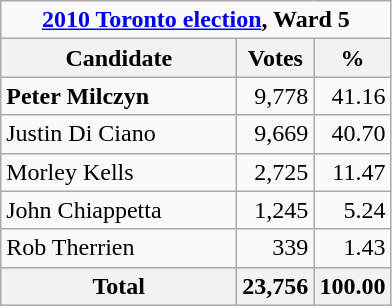<table class="wikitable">
<tr>
<td Colspan="3" align="center"><strong><a href='#'>2010 Toronto election</a>, Ward 5</strong></td>
</tr>
<tr>
<th bgcolor="#DDDDFF" width="150px">Candidate</th>
<th bgcolor="#DDDDFF">Votes</th>
<th bgcolor="#DDDDFF">%</th>
</tr>
<tr>
<td><strong>Peter Milczyn</strong></td>
<td align=right>9,778</td>
<td align=right>41.16</td>
</tr>
<tr>
<td>Justin Di Ciano</td>
<td align=right>9,669</td>
<td align=right>40.70</td>
</tr>
<tr>
<td>Morley Kells</td>
<td align=right>2,725</td>
<td align=right>11.47</td>
</tr>
<tr>
<td>John Chiappetta</td>
<td align=right>1,245</td>
<td align=right>5.24</td>
</tr>
<tr>
<td>Rob Therrien</td>
<td align=right>339</td>
<td align=right>1.43</td>
</tr>
<tr>
<th>Total</th>
<th align=right>23,756</th>
<th align=right>100.00</th>
</tr>
</table>
